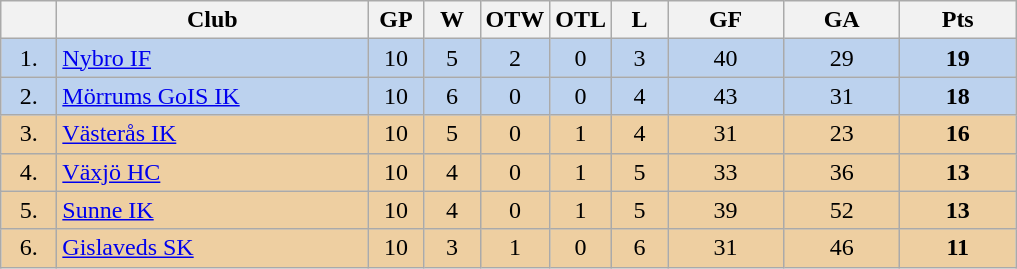<table class="wikitable">
<tr>
<th width="30"></th>
<th width="200">Club</th>
<th width="30">GP</th>
<th width="30">W</th>
<th width="30">OTW</th>
<th width="30">OTL</th>
<th width="30">L</th>
<th width="70">GF</th>
<th width="70">GA</th>
<th width="70">Pts</th>
</tr>
<tr bgcolor="#BCD2EE" align="center">
<td>1.</td>
<td align="left"><a href='#'>Nybro IF</a></td>
<td>10</td>
<td>5</td>
<td>2</td>
<td>0</td>
<td>3</td>
<td>40</td>
<td>29</td>
<td><strong>19</strong></td>
</tr>
<tr bgcolor="#BCD2EE" align="center">
<td>2.</td>
<td align="left"><a href='#'>Mörrums GoIS IK</a></td>
<td>10</td>
<td>6</td>
<td>0</td>
<td>0</td>
<td>4</td>
<td>43</td>
<td>31</td>
<td><strong>18</strong></td>
</tr>
<tr bgcolor="#EECFA1" align="center">
<td>3.</td>
<td align="left"><a href='#'>Västerås IK</a></td>
<td>10</td>
<td>5</td>
<td>0</td>
<td>1</td>
<td>4</td>
<td>31</td>
<td>23</td>
<td><strong>16</strong></td>
</tr>
<tr bgcolor="#EECFA1" align="center">
<td>4.</td>
<td align="left"><a href='#'>Växjö HC</a></td>
<td>10</td>
<td>4</td>
<td>0</td>
<td>1</td>
<td>5</td>
<td>33</td>
<td>36</td>
<td><strong>13</strong></td>
</tr>
<tr bgcolor="#EECFA1" align="center">
<td>5.</td>
<td align="left"><a href='#'>Sunne IK</a></td>
<td>10</td>
<td>4</td>
<td>0</td>
<td>1</td>
<td>5</td>
<td>39</td>
<td>52</td>
<td><strong>13</strong></td>
</tr>
<tr bgcolor="#EECFA1" align="center">
<td>6.</td>
<td align="left"><a href='#'>Gislaveds SK</a></td>
<td>10</td>
<td>3</td>
<td>1</td>
<td>0</td>
<td>6</td>
<td>31</td>
<td>46</td>
<td><strong>11</strong></td>
</tr>
</table>
